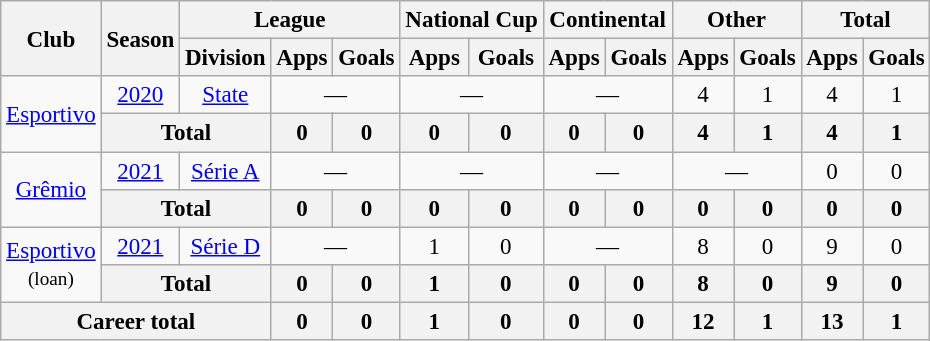<table class="wikitable" style="text-align: center; font-size:96%">
<tr>
<th rowspan="2">Club</th>
<th rowspan="2">Season</th>
<th colspan="3">League</th>
<th colspan="2">National Cup</th>
<th colspan="2">Continental</th>
<th colspan="2">Other</th>
<th colspan="2">Total</th>
</tr>
<tr>
<th>Division</th>
<th>Apps</th>
<th>Goals</th>
<th>Apps</th>
<th>Goals</th>
<th>Apps</th>
<th>Goals</th>
<th>Apps</th>
<th>Goals</th>
<th>Apps</th>
<th>Goals</th>
</tr>
<tr>
<td rowspan=2><a href='#'>Esportivo</a></td>
<td><a href='#'>2020</a></td>
<td><a href='#'>State</a></td>
<td colspan="2">—</td>
<td colspan="2">—</td>
<td colspan="2">—</td>
<td>4</td>
<td>1</td>
<td>4</td>
<td>1</td>
</tr>
<tr>
<th colspan=2>Total</th>
<th>0</th>
<th>0</th>
<th>0</th>
<th>0</th>
<th>0</th>
<th>0</th>
<th>4</th>
<th>1</th>
<th>4</th>
<th>1</th>
</tr>
<tr>
<td rowspan=2><a href='#'>Grêmio</a></td>
<td><a href='#'>2021</a></td>
<td><a href='#'>Série A</a></td>
<td colspan="2">—</td>
<td colspan="2">—</td>
<td colspan="2">—</td>
<td colspan="2">—</td>
<td>0</td>
<td>0</td>
</tr>
<tr>
<th colspan=2>Total</th>
<th>0</th>
<th>0</th>
<th>0</th>
<th>0</th>
<th>0</th>
<th>0</th>
<th>0</th>
<th>0</th>
<th>0</th>
<th>0</th>
</tr>
<tr>
<td rowspan=2><a href='#'>Esportivo</a><br><small>(loan)</small></td>
<td><a href='#'>2021</a></td>
<td><a href='#'>Série D</a></td>
<td colspan="2">—</td>
<td>1</td>
<td>0</td>
<td colspan="2">—</td>
<td>8</td>
<td>0</td>
<td>9</td>
<td>0</td>
</tr>
<tr>
<th colspan=2>Total</th>
<th>0</th>
<th>0</th>
<th>1</th>
<th>0</th>
<th>0</th>
<th>0</th>
<th>8</th>
<th>0</th>
<th>9</th>
<th>0</th>
</tr>
<tr>
<th colspan="3"><strong>Career total</strong></th>
<th>0</th>
<th>0</th>
<th>1</th>
<th>0</th>
<th>0</th>
<th>0</th>
<th>12</th>
<th>1</th>
<th>13</th>
<th>1</th>
</tr>
</table>
